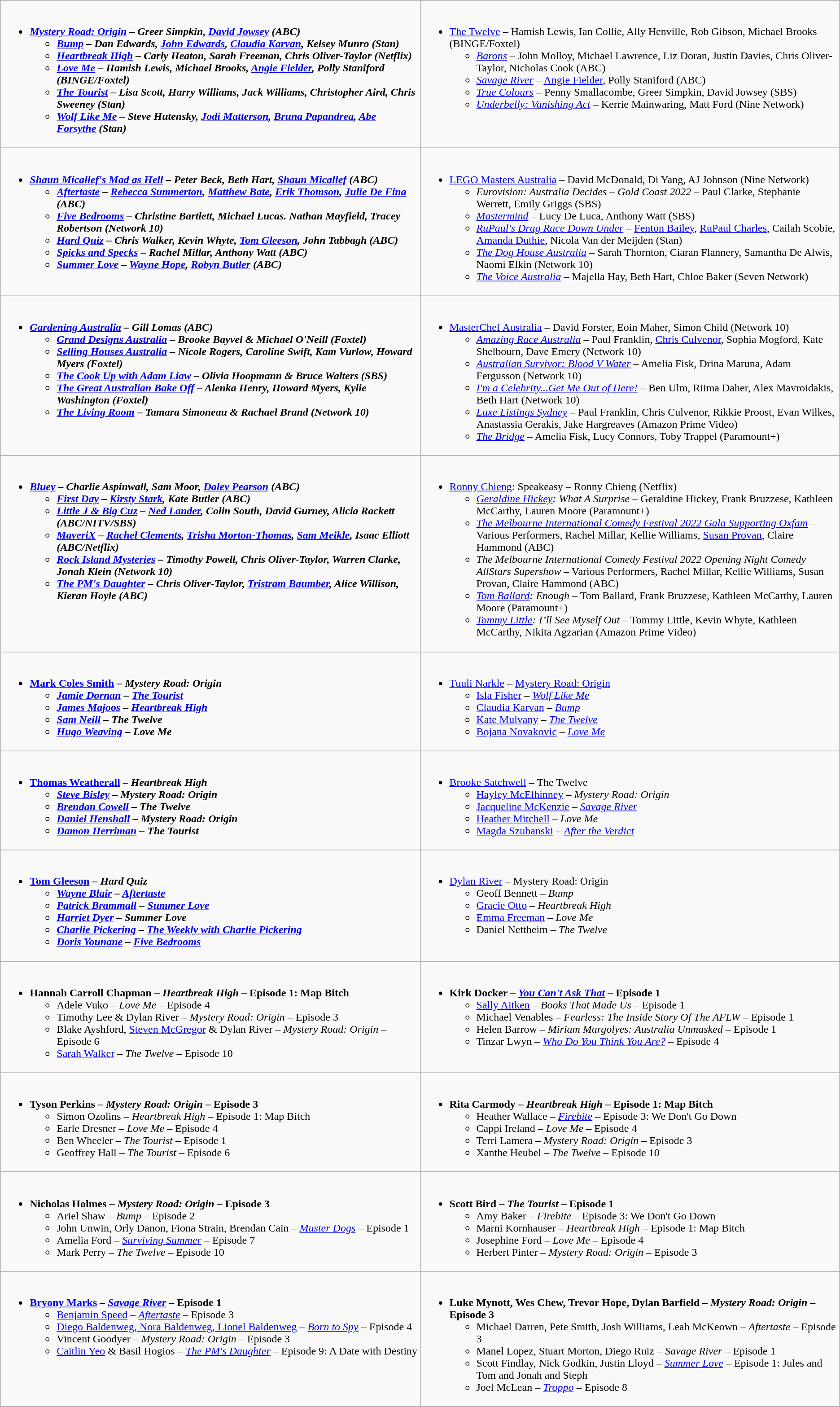<table class="wikitable" style="width=">
<tr>
<td valign="top" width="50%"><br><ul><li><strong><em><a href='#'>Mystery Road: Origin</a><em> – Greer Simpkin, <a href='#'>David Jowsey</a> (ABC)<strong><ul><li></em><a href='#'>Bump</a><em> – Dan Edwards, <a href='#'>John Edwards</a>, <a href='#'>Claudia Karvan</a>, Kelsey Munro (Stan)</li><li></em><a href='#'>Heartbreak High</a><em> – Carly Heaton, Sarah Freeman, Chris Oliver-Taylor (Netflix)</li><li></em><a href='#'>Love Me</a><em> – Hamish Lewis, Michael Brooks, <a href='#'>Angie Fielder</a>, Polly Staniford (BINGE/Foxtel)</li><li></em><a href='#'>The Tourist</a><em> – Lisa Scott, Harry Williams, Jack Williams, Christopher Aird, Chris Sweeney (Stan)</li><li></em><a href='#'>Wolf Like Me</a><em> – Steve Hutensky, <a href='#'>Jodi Matterson</a>, <a href='#'>Bruna Papandrea</a>, <a href='#'>Abe Forsythe</a> (Stan)</li></ul></li></ul></td>
<td valign="top" width="50%"><br><ul><li></em></strong><a href='#'>The Twelve</a></em> – Hamish Lewis, Ian Collie, Ally Henville, Rob Gibson, Michael Brooks (BINGE/Foxtel)</strong><ul><li><em><a href='#'>Barons</a></em> – John Molloy, Michael Lawrence, Liz Doran, Justin Davies, Chris Oliver-Taylor, Nicholas Cook (ABC)</li><li><em><a href='#'>Savage River</a></em> – <a href='#'>Angie Fielder</a>, Polly Staniford (ABC)</li><li><em><a href='#'>True Colours</a></em> – Penny Smallacombe, Greer Simpkin, David Jowsey (SBS)</li><li><em><a href='#'>Underbelly: Vanishing Act</a></em> – Kerrie Mainwaring, Matt Ford (Nine Network)</li></ul></li></ul></td>
</tr>
<tr>
<td valign="top" width="50%"><br><ul><li><strong><em><a href='#'>Shaun Micallef's Mad as Hell</a><em> – Peter Beck, Beth Hart, <a href='#'>Shaun Micallef</a> (ABC)<strong><ul><li></em><a href='#'>Aftertaste</a><em> – <a href='#'>Rebecca Summerton</a>, <a href='#'>Matthew Bate</a>, <a href='#'>Erik Thomson</a>, <a href='#'>Julie De Fina</a> (ABC)</li><li></em><a href='#'>Five Bedrooms</a><em> – Christine Bartlett, Michael Lucas. Nathan Mayfield, Tracey Robertson (Network 10)</li><li></em><a href='#'>Hard Quiz</a><em> – Chris Walker, Kevin Whyte, <a href='#'>Tom Gleeson</a>, John Tabbagh (ABC)</li><li></em><a href='#'>Spicks and Specks</a><em> – Rachel Millar, Anthony Watt (ABC)</li><li></em><a href='#'>Summer Love</a><em> – <a href='#'>Wayne Hope</a>, <a href='#'>Robyn Butler</a> (ABC)</li></ul></li></ul></td>
<td valign="top" width="50%"><br><ul><li></em></strong><a href='#'>LEGO Masters Australia</a></em> – David McDonald, Di Yang, AJ Johnson (Nine Network)</strong><ul><li><em>Eurovision: Australia Decides – Gold Coast 2022</em> – Paul Clarke, Stephanie Werrett, Emily Griggs (SBS)</li><li><em><a href='#'>Mastermind</a></em> – Lucy De Luca, Anthony Watt (SBS)</li><li><em><a href='#'>RuPaul's Drag Race Down Under</a></em> – <a href='#'>Fenton Bailey</a>, <a href='#'>RuPaul Charles</a>, Cailah Scobie, <a href='#'>Amanda Duthie</a>, Nicola Van der Meijden (Stan)</li><li><em><a href='#'>The Dog House Australia</a></em> – Sarah Thornton, Ciaran Flannery, Samantha De Alwis, Naomi Elkin (Network 10)</li><li><em><a href='#'>The Voice Australia</a></em> – Majella Hay, Beth Hart, Chloe Baker (Seven Network)</li></ul></li></ul></td>
</tr>
<tr>
<td valign="top" width="50%"><br><ul><li><strong><em><a href='#'>Gardening Australia</a><em> – Gill Lomas (ABC)<strong><ul><li></em><a href='#'>Grand Designs Australia</a><em> – Brooke Bayvel & Michael O'Neill (Foxtel)</li><li></em><a href='#'>Selling Houses Australia</a><em> – Nicole Rogers, Caroline Swift, Kam Vurlow, Howard Myers (Foxtel)</li><li></em><a href='#'>The Cook Up with Adam Liaw</a><em> – Olivia Hoopmann & Bruce Walters (SBS)</li><li></em><a href='#'>The Great Australian Bake Off</a><em> – Alenka Henry, Howard Myers, Kylie Washington (Foxtel)</li><li></em><a href='#'>The Living Room</a><em> – Tamara Simoneau & Rachael Brand (Network 10)</li></ul></li></ul></td>
<td valign="top" width="50%"><br><ul><li></em></strong><a href='#'>MasterChef Australia</a></em> – David Forster, Eoin Maher, Simon Child (Network 10)</strong><ul><li><em><a href='#'>Amazing Race Australia</a></em> – Paul Franklin, <a href='#'>Chris Culvenor</a>, Sophia Mogford, Kate Shelbourn, Dave Emery (Network 10)</li><li><em><a href='#'>Australian Survivor: Blood V Water</a></em> – Amelia Fisk, Drina Maruna, Adam Fergusson (Network 10)</li><li><em><a href='#'>I'm a Celebrity...Get Me Out of Here!</a></em> – Ben Ulm, Riima Daher, Alex Mavroidakis, Beth Hart (Network 10)</li><li><em><a href='#'>Luxe Listings Sydney</a></em> – Paul Franklin, Chris Culvenor, Rikkie Proost, Evan Wilkes, Anastassia Gerakis, Jake Hargreaves (Amazon Prime Video)</li><li><em><a href='#'>The Bridge</a></em> – Amelia Fisk, Lucy Connors, Toby Trappel (Paramount+)</li></ul></li></ul></td>
</tr>
<tr>
<td valign="top" width="50%"><br><ul><li><strong><em><a href='#'>Bluey</a><em> – Charlie Aspinwall, Sam Moor, <a href='#'>Daley Pearson</a> (ABC)<strong><ul><li></em><a href='#'>First Day</a><em> – <a href='#'>Kirsty Stark</a>, Kate Butler (ABC)</li><li></em><a href='#'>Little J & Big Cuz</a><em> – <a href='#'>Ned Lander</a>, Colin South, David Gurney, Alicia Rackett (ABC/NITV/SBS)</li><li></em><a href='#'>MaveriX</a><em> – <a href='#'>Rachel Clements</a>, <a href='#'>Trisha Morton-Thomas</a>, <a href='#'>Sam Meikle</a>, Isaac Elliott (ABC/Netflix)</li><li></em><a href='#'>Rock Island Mysteries</a><em> – Timothy Powell, Chris Oliver-Taylor, Warren Clarke, Jonah Klein (Network 10)</li><li></em><a href='#'>The PM's Daughter</a><em> – Chris Oliver-Taylor, <a href='#'>Tristram Baumber</a>, Alice Willison, Kieran Hoyle (ABC)</li></ul></li></ul></td>
<td valign="top" width="50%"><br><ul><li></em></strong><a href='#'>Ronny Chieng</a>: Speakeasy</em> – Ronny Chieng (Netflix)</strong><ul><li><em><a href='#'>Geraldine Hickey</a>: What A Surprise</em> – Geraldine Hickey, Frank Bruzzese, Kathleen McCarthy, Lauren Moore (Paramount+)</li><li><em><a href='#'>The Melbourne International Comedy Festival 2022 Gala Supporting Oxfam</a></em> – Various Performers, Rachel Millar, Kellie Williams, <a href='#'>Susan Provan</a>, Claire Hammond (ABC)</li><li><em>The Melbourne International Comedy Festival 2022 Opening Night Comedy AllStars Supershow</em> – Various Performers, Rachel Millar, Kellie Williams, Susan Provan, Claire Hammond (ABC)</li><li><em><a href='#'>Tom Ballard</a>: Enough</em> – Tom Ballard, Frank Bruzzese, Kathleen McCarthy, Lauren Moore (Paramount+)</li><li><em><a href='#'>Tommy Little</a>: I’ll See Myself Out</em> – Tommy Little, Kevin Whyte, Kathleen McCarthy, Nikita Agzarian (Amazon Prime Video)</li></ul></li></ul></td>
</tr>
<tr>
<td valign="top" width="50%"><br><ul><li><strong><a href='#'>Mark Coles Smith</a> – <em>Mystery Road: Origin<strong><em><ul><li><a href='#'>Jamie Dornan</a> – </em><a href='#'>The Tourist</a><em></li><li><a href='#'>James Majoos</a> – </em><a href='#'>Heartbreak High</a><em></li><li><a href='#'>Sam Neill</a> – </em>The Twelve<em></li><li><a href='#'>Hugo Weaving</a> – </em>Love Me<em></li></ul></li></ul></td>
<td valign="top" width="50%"><br><ul><li></strong><a href='#'>Tuuli Narkle</a> – </em><a href='#'>Mystery Road: Origin</a></em></strong><ul><li><a href='#'>Isla Fisher</a> – <em><a href='#'>Wolf Like Me</a></em></li><li><a href='#'>Claudia Karvan</a> – <em><a href='#'>Bump</a></em></li><li><a href='#'>Kate Mulvany</a> – <em><a href='#'>The Twelve</a></em></li><li><a href='#'>Bojana Novakovic</a> – <em><a href='#'>Love Me</a></em></li></ul></li></ul></td>
</tr>
<tr>
<td valign="top" width="50%"><br><ul><li><strong><a href='#'>Thomas Weatherall</a> – <em>Heartbreak High<strong><em><ul><li><a href='#'>Steve Bisley</a> – </em>Mystery Road: Origin<em></li><li><a href='#'>Brendan Cowell</a> – </em>The Twelve<em></li><li><a href='#'>Daniel Henshall</a> – </em>Mystery Road: Origin<em></li><li><a href='#'>Damon Herriman</a> – </em>The Tourist<em></li></ul></li></ul></td>
<td valign="top" width="50%"><br><ul><li></strong><a href='#'>Brooke Satchwell</a> – </em>The Twelve</em></strong><ul><li><a href='#'>Hayley McElhinney</a> – <em>Mystery Road: Origin</em></li><li><a href='#'>Jacqueline McKenzie</a> – <em><a href='#'>Savage River</a></em></li><li><a href='#'>Heather Mitchell</a> – <em>Love Me</em></li><li><a href='#'>Magda Szubanski</a> – <em><a href='#'>After the Verdict</a></em></li></ul></li></ul></td>
</tr>
<tr>
<td valign="top" width="50%"><br><ul><li><strong><a href='#'>Tom Gleeson</a> – <em>Hard Quiz<strong><em><ul><li><a href='#'>Wayne Blair</a> – </em><a href='#'>Aftertaste</a><em></li><li><a href='#'>Patrick Brammall</a> – </em><a href='#'>Summer Love</a><em></li><li><a href='#'>Harriet Dyer</a> – </em>Summer Love<em></li><li><a href='#'>Charlie Pickering</a> – </em><a href='#'>The Weekly with Charlie Pickering</a><em></li><li><a href='#'>Doris Younane</a> – </em><a href='#'>Five Bedrooms</a><em></li></ul></li></ul></td>
<td valign="top" width="50%"><br><ul><li></strong><a href='#'>Dylan River</a> – </em>Mystery Road: Origin</em></strong><ul><li>Geoff Bennett – <em>Bump</em></li><li><a href='#'>Gracie Otto</a> – <em>Heartbreak High</em></li><li><a href='#'>Emma Freeman</a> – <em>Love Me</em></li><li>Daniel Nettheim – <em>The Twelve</em></li></ul></li></ul></td>
</tr>
<tr>
<td valign="top" width="50%"><br><ul><li><strong>Hannah Carroll Chapman – <em>Heartbreak High</em> – Episode 1: Map Bitch</strong><ul><li>Adele Vuko – <em>Love Me</em> – Episode 4</li><li>Timothy Lee & Dylan River – <em>Mystery Road: Origin</em> – Episode 3</li><li>Blake Ayshford, <a href='#'>Steven McGregor</a> & Dylan River – <em>Mystery Road: Origin</em> – Episode 6</li><li><a href='#'>Sarah Walker</a> – <em>The Twelve</em> – Episode 10</li></ul></li></ul></td>
<td valign="top" width="50%"><br><ul><li><strong>Kirk Docker – <em><a href='#'>You Can't Ask That</a></em> – Episode 1</strong><ul><li><a href='#'>Sally Aitken</a> – <em>Books That Made Us</em> – Episode 1</li><li>Michael Venables – <em>Fearless: The Inside Story Of The AFLW</em> – Episode 1</li><li>Helen Barrow – <em>Miriam Margolyes: Australia Unmasked</em> – Episode 1</li><li>Tinzar Lwyn – <em><a href='#'>Who Do You Think You Are?</a></em> – Episode 4</li></ul></li></ul></td>
</tr>
<tr>
<td valign="top" width="50%"><br><ul><li><strong>Tyson Perkins – <em>Mystery Road: Origin</em> – Episode 3</strong><ul><li>Simon Ozolins – <em>Heartbreak High</em> – Episode 1: Map Bitch</li><li>Earle Dresner – <em>Love Me</em> – Episode 4</li><li>Ben Wheeler – <em>The Tourist</em> – Episode 1</li><li>Geoffrey Hall – <em>The Tourist</em> – Episode 6</li></ul></li></ul></td>
<td valign="top" width="50%"><br><ul><li><strong>Rita Carmody – <em>Heartbreak High</em> – Episode 1: Map Bitch</strong><ul><li>Heather Wallace – <em><a href='#'>Firebite</a></em> – Episode 3: We Don't Go Down</li><li>Cappi Ireland – <em>Love Me</em> – Episode 4</li><li>Terri Lamera – <em>Mystery Road: Origin</em> – Episode 3</li><li>Xanthe Heubel – <em>The Twelve</em> – Episode 10</li></ul></li></ul></td>
</tr>
<tr>
<td valign="top" width="50%"><br><ul><li><strong>Nicholas Holmes – <em>Mystery Road: Origin</em> – Episode 3</strong><ul><li>Ariel Shaw – <em>Bump</em> – Episode 2</li><li>John Unwin, Orly Danon, Fiona Strain, Brendan Cain – <em><a href='#'>Muster Dogs</a></em> – Episode 1</li><li>Amelia Ford – <em><a href='#'>Surviving Summer</a></em> – Episode 7</li><li>Mark Perry – <em>The Twelve</em> – Episode 10</li></ul></li></ul></td>
<td valign="top" width="50%"><br><ul><li><strong>Scott Bird – <em>The Tourist</em> – Episode 1</strong><ul><li>Amy Baker – <em>Firebite</em> – Episode 3: We Don't Go Down</li><li>Marni Kornhauser – <em>Heartbreak High</em> – Episode 1: Map Bitch</li><li>Josephine Ford – <em>Love Me</em> – Episode 4</li><li>Herbert Pinter – <em>Mystery Road: Origin</em> – Episode 3</li></ul></li></ul></td>
</tr>
<tr>
<td valign="top" width="50%"><br><ul><li><strong><a href='#'>Bryony Marks</a> – <em><a href='#'>Savage River</a></em> – Episode 1</strong><ul><li><a href='#'>Benjamin Speed</a> – <em><a href='#'>Aftertaste</a></em> – Episode 3</li><li><a href='#'>Diego Baldenweg, Nora Baldenweg, Lionel Baldenweg</a> – <em><a href='#'>Born to Spy</a></em> – Episode 4</li><li>Vincent Goodyer – <em>Mystery Road: Origin</em> – Episode 3</li><li><a href='#'>Caitlin Yeo</a> & Basil Hogios – <em><a href='#'>The PM's Daughter</a></em> – Episode 9: A Date with Destiny</li></ul></li></ul></td>
<td valign="top" width="50%"><br><ul><li><strong>Luke Mynott, Wes Chew, Trevor Hope, Dylan Barfield – <em>Mystery Road: Origin</em> – Episode 3</strong><ul><li>Michael Darren, Pete Smith, Josh Williams, Leah McKeown – <em>Aftertaste</em> – Episode 3</li><li>Manel Lopez, Stuart Morton, Diego Ruiz – <em>Savage River</em> – Episode 1</li><li>Scott Findlay, Nick Godkin, Justin Lloyd – <em><a href='#'>Summer Love</a></em> – Episode 1: Jules and Tom and Jonah and Steph</li><li>Joel McLean – <em><a href='#'>Troppo</a></em> – Episode 8</li></ul></li></ul></td>
</tr>
<tr>
</tr>
</table>
